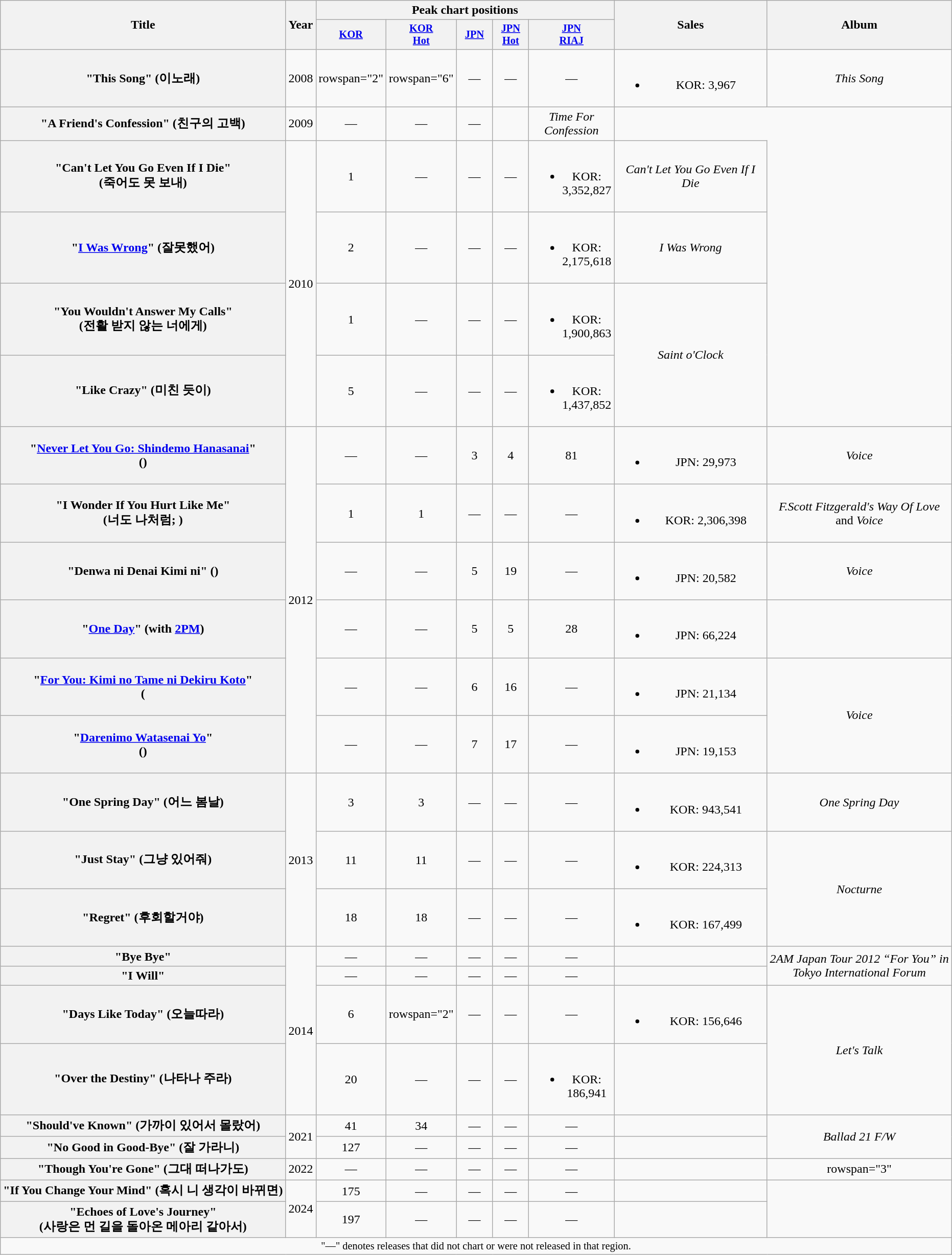<table class="wikitable plainrowheaders" style="text-align:center;">
<tr>
<th scope="col" rowspan="2">Title</th>
<th scope="col" rowspan="2">Year</th>
<th colspan="5" scope="col">Peak chart positions</th>
<th scope="col" rowspan="2" style="width:12em;">Sales</th>
<th scope="col" rowspan="2">Album</th>
</tr>
<tr>
<th style="width:3em;font-size:85%"><a href='#'>KOR</a><br></th>
<th style="width:3em;font-size:85%"><a href='#'>KOR<br>Hot</a><br></th>
<th style="width:3em;font-size:85%"><a href='#'>JPN</a><br></th>
<th style="width:3em;font-size:85%"><a href='#'>JPN<br>Hot</a><br></th>
<th style="width:3em;font-size:85%"><a href='#'>JPN<br>RIAJ</a><br></th>
</tr>
<tr>
<th scope="row">"This Song" (이노래)</th>
<td>2008</td>
<td>rowspan="2" </td>
<td>rowspan="6" </td>
<td>—</td>
<td>—</td>
<td>—</td>
<td><br><ul><li>KOR: 3,967 </li></ul></td>
<td><em>This Song</em></td>
</tr>
<tr>
<th scope="row">"A Friend's Confession" (친구의 고백)</th>
<td>2009</td>
<td>—</td>
<td>—</td>
<td>—</td>
<td></td>
<td><em>Time For Confession</em></td>
</tr>
<tr>
<th scope="row">"Can't Let You Go Even If I Die" <br> (죽어도 못 보내)</th>
<td rowspan="4">2010</td>
<td>1</td>
<td>—</td>
<td>—</td>
<td>—</td>
<td><br><ul><li>KOR: 3,352,827</li></ul></td>
<td><em>Can't Let You Go Even If I Die</em></td>
</tr>
<tr>
<th scope="row">"<a href='#'>I Was Wrong</a>" (잘못했어)</th>
<td>2</td>
<td>—</td>
<td>—</td>
<td>—</td>
<td><br><ul><li>KOR: 2,175,618</li></ul></td>
<td><em>I Was Wrong</em></td>
</tr>
<tr>
<th scope="row">"You Wouldn't Answer My Calls" <br> (전활 받지 않는 너에게)</th>
<td>1</td>
<td>—</td>
<td>—</td>
<td>—</td>
<td><br><ul><li>KOR: 1,900,863</li></ul></td>
<td rowspan="2"><em>Saint o'Clock</em></td>
</tr>
<tr>
<th scope="row">"Like Crazy" (미친 듯이)</th>
<td>5</td>
<td>—</td>
<td>—</td>
<td>—</td>
<td><br><ul><li>KOR: 1,437,852</li></ul></td>
</tr>
<tr>
<th scope="row">"<a href='#'>Never Let You Go: Shindemo Hanasanai</a>"<br>()</th>
<td rowspan="6">2012</td>
<td>—</td>
<td>—</td>
<td>3</td>
<td>4</td>
<td>81</td>
<td><br><ul><li>JPN: 29,973</li></ul></td>
<td><em>Voice</em></td>
</tr>
<tr>
<th scope="row">"I Wonder If You Hurt Like Me"<br>(너도 나처럼; )</th>
<td>1</td>
<td>1</td>
<td>—</td>
<td>—</td>
<td>—</td>
<td><br><ul><li>KOR: 2,306,398</li></ul></td>
<td><em>F.Scott Fitzgerald's Way Of Love</em><br>and <em>Voice</em></td>
</tr>
<tr>
<th scope="row">"Denwa ni Denai Kimi ni" ()</th>
<td>—</td>
<td>—</td>
<td>5</td>
<td>19</td>
<td>—</td>
<td><br><ul><li>JPN: 20,582</li></ul></td>
<td><em>Voice</em></td>
</tr>
<tr>
<th scope="row">"<a href='#'>One Day</a>" (with <a href='#'>2PM</a>)</th>
<td>—</td>
<td>—</td>
<td>5</td>
<td>5</td>
<td>28</td>
<td><br><ul><li>JPN: 66,224</li></ul></td>
<td></td>
</tr>
<tr>
<th scope="row">"<a href='#'>For You: Kimi no Tame ni Dekiru Koto</a>"<br>(</th>
<td>—</td>
<td>—</td>
<td>6</td>
<td>16</td>
<td>—</td>
<td><br><ul><li>JPN: 21,134</li></ul></td>
<td rowspan="2"><em>Voice</em></td>
</tr>
<tr>
<th scope="row">"<a href='#'>Darenimo Watasenai Yo</a>" <br> ()</th>
<td>—</td>
<td>—</td>
<td>7</td>
<td>17</td>
<td>—</td>
<td><br><ul><li>JPN: 19,153</li></ul></td>
</tr>
<tr>
<th scope="row">"One Spring Day" (어느 봄날)</th>
<td rowspan="3">2013</td>
<td>3</td>
<td>3</td>
<td>—</td>
<td>—</td>
<td>—</td>
<td><br><ul><li>KOR: 943,541</li></ul></td>
<td><em>One Spring Day</em></td>
</tr>
<tr>
<th scope="row">"Just Stay" (그냥 있어줘)</th>
<td>11</td>
<td>11</td>
<td>—</td>
<td>—</td>
<td>—</td>
<td><br><ul><li>KOR: 224,313</li></ul></td>
<td rowspan="2"><em>Nocturne</em></td>
</tr>
<tr>
<th scope="row">"Regret" (후회할거야)</th>
<td>18</td>
<td>18</td>
<td>—</td>
<td>—</td>
<td>—</td>
<td><br><ul><li>KOR: 167,499</li></ul></td>
</tr>
<tr>
<th scope="row">"Bye Bye"</th>
<td rowspan="4">2014</td>
<td>—</td>
<td>—</td>
<td>—</td>
<td>—</td>
<td>—</td>
<td></td>
<td rowspan="2"><em>2AM Japan Tour 2012 “For You” in<br>Tokyo International Forum</em></td>
</tr>
<tr>
<th scope="row">"I Will"</th>
<td>—</td>
<td>—</td>
<td>—</td>
<td>—</td>
<td>—</td>
<td></td>
</tr>
<tr>
<th scope="row">"Days Like Today" (오늘따라)</th>
<td>6</td>
<td>rowspan="2" </td>
<td>—</td>
<td>—</td>
<td>—</td>
<td><br><ul><li>KOR: 156,646</li></ul></td>
<td rowspan="2"><em>Let's Talk</em></td>
</tr>
<tr>
<th scope="row">"Over the Destiny" (나타나 주라)</th>
<td>20</td>
<td>—</td>
<td>—</td>
<td>—</td>
<td><br><ul><li>KOR: 186,941</li></ul></td>
</tr>
<tr>
<th scope="row">"Should've Known" (가까이 있어서 몰랐어)</th>
<td rowspan="2">2021</td>
<td>41</td>
<td>34</td>
<td>—</td>
<td>—</td>
<td>—</td>
<td></td>
<td rowspan="2"><em>Ballad 21 F/W</em></td>
</tr>
<tr>
<th scope="row">"No Good in Good-Bye" (잘 가라니)</th>
<td>127</td>
<td>—</td>
<td>—</td>
<td>—</td>
<td>—</td>
<td></td>
</tr>
<tr>
<th scope="row">"Though You're Gone" (그대 떠나가도)</th>
<td>2022</td>
<td>—</td>
<td>—</td>
<td>—</td>
<td>—</td>
<td>—</td>
<td></td>
<td>rowspan="3" </td>
</tr>
<tr>
<th scope="row">"If You Change Your Mind" (혹시 니 생각이 바뀌면)</th>
<td rowspan="2">2024</td>
<td>175</td>
<td>—</td>
<td>—</td>
<td>—</td>
<td>—</td>
<td></td>
</tr>
<tr>
<th scope="row">"Echoes of Love's Journey"<br> (사랑은 먼 길을 돌아온 메아리 같아서)</th>
<td>197</td>
<td>—</td>
<td>—</td>
<td>—</td>
<td>—</td>
<td></td>
</tr>
<tr>
<td colspan="9" style="font-size:85%">"—" denotes releases that did not chart or were not released in that region.</td>
</tr>
</table>
